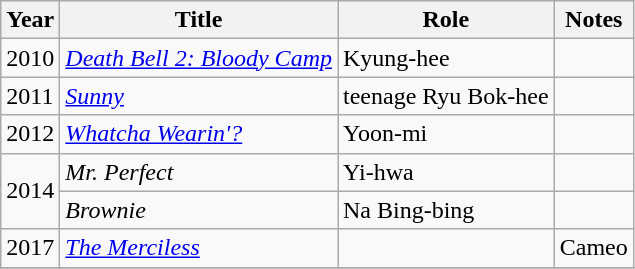<table class="wikitable sortable" border="1">
<tr>
<th>Year</th>
<th>Title</th>
<th>Role</th>
<th>Notes</th>
</tr>
<tr>
<td>2010</td>
<td><em><a href='#'>Death Bell 2: Bloody Camp</a></em></td>
<td>Kyung-hee</td>
<td></td>
</tr>
<tr>
<td>2011</td>
<td><em><a href='#'>Sunny</a></em></td>
<td>teenage Ryu Bok-hee</td>
<td></td>
</tr>
<tr>
<td>2012</td>
<td><em><a href='#'>Whatcha Wearin'?</a></em></td>
<td>Yoon-mi</td>
<td></td>
</tr>
<tr>
<td rowspan=2>2014</td>
<td><em>Mr. Perfect</em></td>
<td>Yi-hwa</td>
<td></td>
</tr>
<tr>
<td><em>Brownie</em></td>
<td>Na Bing-bing</td>
<td></td>
</tr>
<tr>
<td>2017</td>
<td><em><a href='#'>The Merciless</a></em></td>
<td></td>
<td>Cameo</td>
</tr>
<tr>
</tr>
</table>
